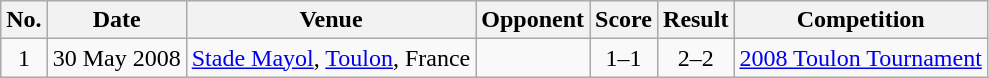<table class="wikitable sortable">
<tr>
<th scope="col">No.</th>
<th scope="col">Date</th>
<th scope="col">Venue</th>
<th scope="col">Opponent</th>
<th scope="col">Score</th>
<th scope="col">Result</th>
<th scope="col">Competition</th>
</tr>
<tr>
<td style="text-align:center">1</td>
<td>30 May 2008</td>
<td><a href='#'>Stade Mayol</a>, <a href='#'>Toulon</a>, France</td>
<td></td>
<td style="text-align:center">1–1</td>
<td style="text-align:center">2–2</td>
<td><a href='#'>2008 Toulon Tournament</a></td>
</tr>
</table>
